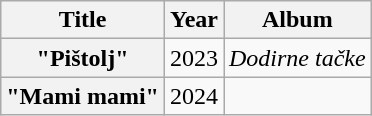<table class="wikitable plainrowheaders" style="text-align:center;">
<tr>
<th scope="col">Title</th>
<th scope="col">Year</th>
<th scope="col">Album</th>
</tr>
<tr>
<th scope="row">"Pištolj"<br></th>
<td>2023</td>
<td><em>Dodirne tačke</em></td>
</tr>
<tr>
<th scope="row">"Mami mami"<br></th>
<td>2024</td>
<td></td>
</tr>
</table>
